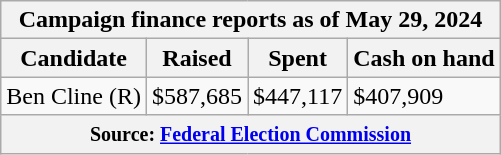<table class="wikitable sortable">
<tr>
<th colspan=4>Campaign finance reports as of May 29, 2024</th>
</tr>
<tr style="text-align:center;">
<th>Candidate</th>
<th>Raised</th>
<th>Spent</th>
<th>Cash on hand</th>
</tr>
<tr>
<td>Ben Cline (R)</td>
<td>$587,685</td>
<td>$447,117</td>
<td>$407,909</td>
</tr>
<tr>
<th colspan="4"><small>Source: <a href='#'>Federal Election Commission</a></small></th>
</tr>
</table>
